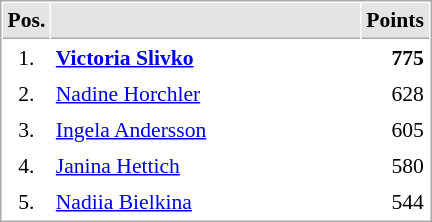<table cellspacing="1" cellpadding="3" style="border:1px solid #AAAAAA;font-size:90%">
<tr bgcolor="#E4E4E4">
<th style="border-bottom:1px solid #AAAAAA" width=10>Pos.</th>
<th style="border-bottom:1px solid #AAAAAA" width=200></th>
<th style="border-bottom:1px solid #AAAAAA" width=20>Points</th>
</tr>
<tr>
<td align=center>1.</td>
<td> <strong><a href='#'>Victoria Slivko</a></strong></td>
<td align=right><strong>775</strong></td>
</tr>
<tr>
<td align=center>2.</td>
<td> <a href='#'>Nadine Horchler</a></td>
<td align=right>628</td>
</tr>
<tr>
<td align=center>3.</td>
<td> <a href='#'>Ingela Andersson</a></td>
<td align=right>605</td>
</tr>
<tr>
<td align=center>4.</td>
<td> <a href='#'>Janina Hettich</a></td>
<td align=right>580</td>
</tr>
<tr>
<td align=center>5.</td>
<td> <a href='#'>Nadiia Bielkina</a></td>
<td align=right>544</td>
</tr>
</table>
